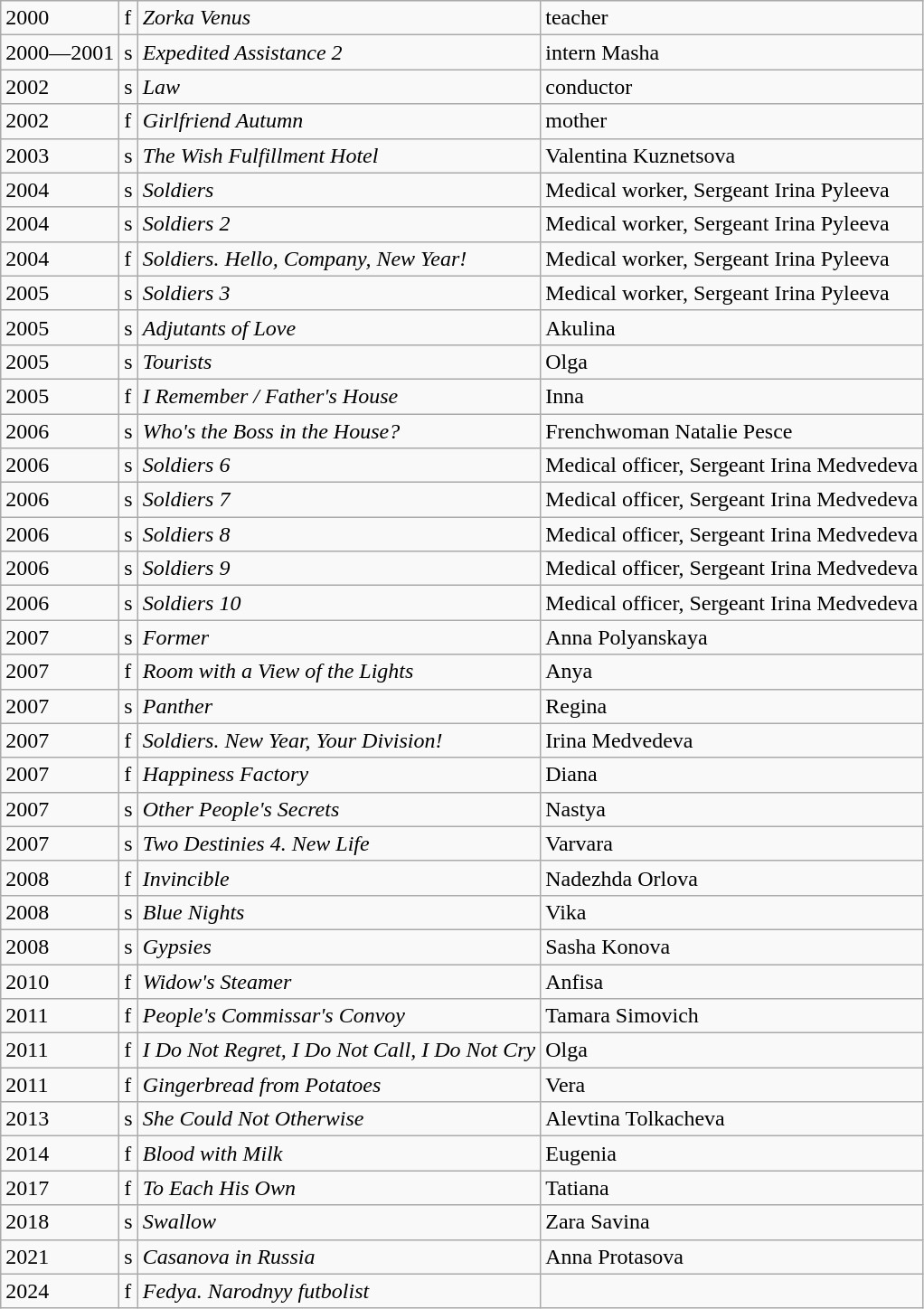<table class="wikitable sortable">
<tr>
<td>2000</td>
<td>f</td>
<td><em>Zorka Venus</em></td>
<td>teacher</td>
</tr>
<tr>
<td>2000—2001</td>
<td>s</td>
<td><em>Expedited Assistance 2</em></td>
<td>intern Masha</td>
</tr>
<tr>
<td>2002</td>
<td>s</td>
<td><em>Law</em></td>
<td>conductor</td>
</tr>
<tr>
<td>2002</td>
<td>f</td>
<td><em>Girlfriend Autumn</em></td>
<td>mother</td>
</tr>
<tr>
<td>2003</td>
<td>s</td>
<td><em>The Wish Fulfillment Hotel</em></td>
<td>Valentina Kuznetsova</td>
</tr>
<tr>
<td>2004</td>
<td>s</td>
<td><em>Soldiers</em></td>
<td>Medical worker, Sergeant Irina Pyleeva</td>
</tr>
<tr>
<td>2004</td>
<td>s</td>
<td><em>Soldiers 2</em></td>
<td>Medical worker, Sergeant Irina Pyleeva</td>
</tr>
<tr>
<td>2004</td>
<td>f</td>
<td><em>Soldiers. Hello, Company, New Year!</em></td>
<td>Medical worker, Sergeant Irina Pyleeva</td>
</tr>
<tr>
<td>2005</td>
<td>s</td>
<td><em>Soldiers  3</em></td>
<td>Medical worker, Sergeant Irina Pyleeva</td>
</tr>
<tr>
<td>2005</td>
<td>s</td>
<td><em>Adjutants of Love</em></td>
<td>Akulina</td>
</tr>
<tr>
<td>2005</td>
<td>s</td>
<td><em>Tourists</em></td>
<td>Olga</td>
</tr>
<tr>
<td>2005</td>
<td>f</td>
<td><em>I Remember / Father's House</em></td>
<td>Inna</td>
</tr>
<tr>
<td>2006</td>
<td>s</td>
<td><em>Who's the Boss in the House?</em></td>
<td>Frenchwoman Natalie Pesce</td>
</tr>
<tr>
<td>2006</td>
<td>s</td>
<td><em>Soldiers 6</em></td>
<td>Medical officer, Sergeant Irina Medvedeva</td>
</tr>
<tr>
<td>2006</td>
<td>s</td>
<td><em>Soldiers  7</em></td>
<td>Medical officer, Sergeant Irina Medvedeva</td>
</tr>
<tr>
<td>2006</td>
<td>s</td>
<td><em>Soldiers  8</em></td>
<td>Medical officer, Sergeant Irina Medvedeva</td>
</tr>
<tr>
<td>2006</td>
<td>s</td>
<td><em>Soldiers  9</em></td>
<td>Medical officer, Sergeant Irina Medvedeva</td>
</tr>
<tr>
<td>2006</td>
<td>s</td>
<td><em>Soldiers  10</em></td>
<td>Medical officer, Sergeant Irina Medvedeva</td>
</tr>
<tr>
<td>2007</td>
<td>s</td>
<td><em>Former</em></td>
<td>Anna Polyanskaya</td>
</tr>
<tr>
<td>2007</td>
<td>f</td>
<td><em>Room with a View of the Lights</em></td>
<td>Anya</td>
</tr>
<tr>
<td>2007</td>
<td>s</td>
<td><em>Panther</em></td>
<td>Regina</td>
</tr>
<tr>
<td>2007</td>
<td>f</td>
<td><em>Soldiers. New Year, Your Division!</em></td>
<td>Irina Medvedeva</td>
</tr>
<tr>
<td>2007</td>
<td>f</td>
<td><em>Happiness Factory</em></td>
<td>Diana</td>
</tr>
<tr>
<td>2007</td>
<td>s</td>
<td><em>Other People's Secrets</em></td>
<td>Nastya</td>
</tr>
<tr>
<td>2007</td>
<td>s</td>
<td><em>Two Destinies 4. New Life</em></td>
<td>Varvara</td>
</tr>
<tr>
<td>2008</td>
<td>f</td>
<td><em>Invincible</em></td>
<td>Nadezhda Orlova</td>
</tr>
<tr>
<td>2008</td>
<td>s</td>
<td><em>Blue Nights</em></td>
<td>Vika</td>
</tr>
<tr>
<td>2008</td>
<td>s</td>
<td><em>Gypsies</em></td>
<td>Sasha Konova</td>
</tr>
<tr>
<td>2010</td>
<td>f</td>
<td><em>Widow's Steamer</em></td>
<td>Anfisa</td>
</tr>
<tr>
<td>2011</td>
<td>f</td>
<td><em>People's Commissar's Convoy</em></td>
<td>Tamara Simovich</td>
</tr>
<tr>
<td>2011</td>
<td>f</td>
<td><em>I Do Not Regret, I Do Not Call, I Do Not Cry</em></td>
<td>Olga</td>
</tr>
<tr>
<td>2011</td>
<td>f</td>
<td><em>Gingerbread from Potatoes</em></td>
<td>Vera</td>
</tr>
<tr>
<td>2013</td>
<td>s</td>
<td><em>She Could Not Otherwise</em></td>
<td>Alevtina Tolkacheva</td>
</tr>
<tr>
<td>2014</td>
<td>f</td>
<td><em>Blood with Milk</em></td>
<td>Eugenia</td>
</tr>
<tr>
<td>2017</td>
<td>f</td>
<td><em>To Each His Own</em></td>
<td>Tatiana</td>
</tr>
<tr>
<td>2018</td>
<td>s</td>
<td><em>Swallow</em></td>
<td>Zara Savina</td>
</tr>
<tr>
<td>2021</td>
<td>s</td>
<td><em>Casanova in Russia</em></td>
<td>Anna Protasova</td>
</tr>
<tr>
<td>2024</td>
<td>f</td>
<td><em>Fedya. Narodnyy futbolist</em></td>
<td></td>
</tr>
</table>
